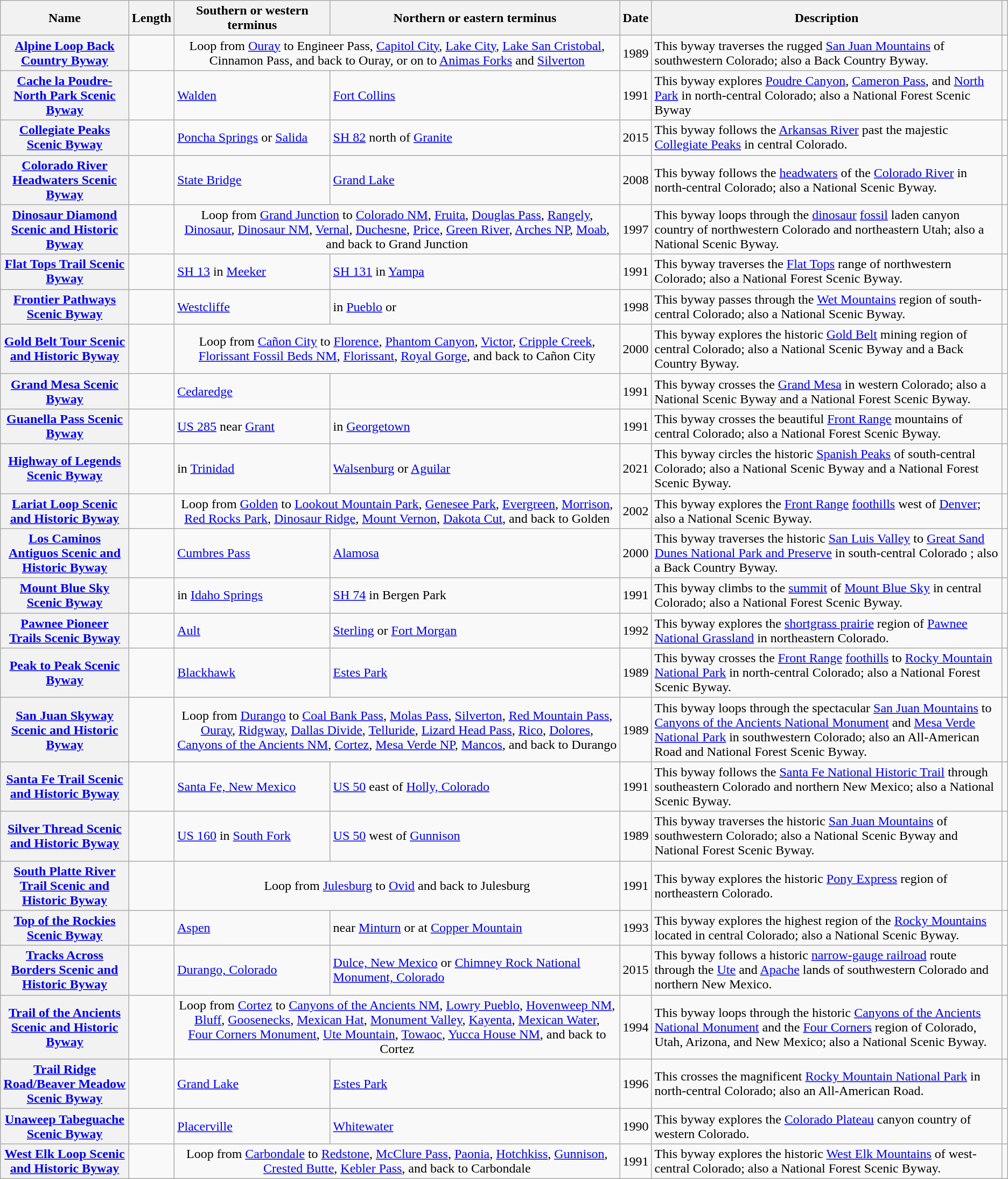<table class="wikitable sortable plainrowheaders">
<tr>
<th scope=col>Name</th>
<th scope=col>Length<br></th>
<th scope=col class=unsortable>Southern or western terminus</th>
<th scope=col class=unsortable>Northern or eastern terminus</th>
<th scope=col>Date</th>
<th scope=col>Description</th>
<th scope=col class=unsortable></th>
</tr>
<tr>
<th scope=row><a href='#'>Alpine Loop Back Country Byway</a></th>
<td></td>
<td colspan=2 align=center>Loop from <a href='#'>Ouray</a> to Engineer Pass, <a href='#'>Capitol City</a>, <a href='#'>Lake City</a>, <a href='#'>Lake San Cristobal</a>, Cinnamon Pass, and back to Ouray, or on to <a href='#'>Animas Forks</a> and <a href='#'>Silverton</a></td>
<td>1989</td>
<td>This byway traverses the rugged <a href='#'>San Juan Mountains</a> of southwestern Colorado; also a  Back Country Byway.</td>
<td></td>
</tr>
<tr>
<th scope=row><a href='#'>Cache la Poudre-North Park Scenic Byway</a></th>
<td></td>
<td><a href='#'>Walden</a></td>
<td><a href='#'>Fort Collins</a></td>
<td>1991</td>
<td>This byway explores <a href='#'>Poudre Canyon</a>, <a href='#'>Cameron Pass</a>, and <a href='#'>North Park</a> in north-central Colorado; also a National Forest Scenic Byway</td>
<td></td>
</tr>
<tr>
<th scope=row><a href='#'>Collegiate Peaks Scenic Byway</a></th>
<td></td>
<td><a href='#'>Poncha Springs</a> or <a href='#'>Salida</a></td>
<td><a href='#'>SH 82</a> north of <a href='#'>Granite</a></td>
<td>2015</td>
<td>This byway follows the <a href='#'>Arkansas River</a> past the majestic <a href='#'>Collegiate Peaks</a> in central Colorado.</td>
<td></td>
</tr>
<tr>
<th scope=row><a href='#'>Colorado River Headwaters Scenic Byway</a></th>
<td></td>
<td><a href='#'>State Bridge</a></td>
<td><a href='#'>Grand Lake</a></td>
<td>2008</td>
<td>This byway follows the <a href='#'>headwaters</a> of the <a href='#'>Colorado River</a> in north-central Colorado; also a National Scenic Byway.</td>
<td></td>
</tr>
<tr>
<th scope=row><a href='#'>Dinosaur Diamond Scenic and Historic Byway</a></th>
<td></td>
<td colspan=2 align=center>Loop from <a href='#'>Grand Junction</a> to <a href='#'>Colorado NM</a>, <a href='#'>Fruita</a>, <a href='#'>Douglas Pass</a>, <a href='#'>Rangely</a>, <a href='#'>Dinosaur</a>, <a href='#'>Dinosaur NM</a>, <a href='#'>Vernal</a>, <a href='#'>Duchesne</a>, <a href='#'>Price</a>, <a href='#'>Green River</a>, <a href='#'>Arches NP</a>, <a href='#'>Moab</a>, and back to Grand Junction</td>
<td>1997</td>
<td>This byway loops through the <a href='#'>dinosaur</a> <a href='#'>fossil</a> laden canyon country of northwestern Colorado and northeastern Utah; also a National Scenic Byway.</td>
<td></td>
</tr>
<tr>
<th scope=row><a href='#'>Flat Tops Trail Scenic Byway</a></th>
<td></td>
<td><a href='#'>SH 13</a> in <a href='#'>Meeker</a></td>
<td><a href='#'>SH 131</a> in <a href='#'>Yampa</a></td>
<td>1991</td>
<td>This byway traverses the <a href='#'>Flat Tops</a> range of northwestern Colorado; also a National Forest Scenic Byway.</td>
<td></td>
</tr>
<tr>
<th scope=row><a href='#'>Frontier Pathways Scenic Byway</a></th>
<td></td>
<td><a href='#'>Westcliffe</a></td>
<td> in <a href='#'>Pueblo</a> or </td>
<td>1998</td>
<td>This byway passes through the <a href='#'>Wet Mountains</a> region of south-central Colorado; also a National Scenic Byway.</td>
<td></td>
</tr>
<tr>
<th scope=row><a href='#'>Gold Belt Tour Scenic and Historic Byway</a></th>
<td></td>
<td colspan=2 align=center>Loop from <a href='#'>Cañon City</a> to <a href='#'>Florence</a>, <a href='#'>Phantom Canyon</a>, <a href='#'>Victor</a>, <a href='#'>Cripple Creek</a>, <a href='#'>Florissant Fossil Beds NM</a>, <a href='#'>Florissant</a>,  <a href='#'>Royal Gorge</a>, and back to Cañon City</td>
<td>2000</td>
<td>This byway explores the historic <a href='#'>Gold Belt</a> mining region of central Colorado; also a National Scenic Byway and a Back Country Byway.</td>
<td></td>
</tr>
<tr>
<th scope=row><a href='#'>Grand Mesa Scenic Byway</a></th>
<td></td>
<td><a href='#'>Cedaredge</a></td>
<td></td>
<td>1991</td>
<td>This byway crosses the <a href='#'>Grand Mesa</a> in western Colorado; also a National Scenic Byway and a National Forest Scenic Byway.</td>
<td></td>
</tr>
<tr>
<th scope=row><a href='#'>Guanella Pass Scenic Byway</a></th>
<td></td>
<td><a href='#'>US 285</a> near <a href='#'>Grant</a></td>
<td> in <a href='#'>Georgetown</a></td>
<td>1991</td>
<td>This byway crosses the beautiful <a href='#'>Front Range</a> mountains of central Colorado; also a National Forest Scenic Byway.</td>
<td></td>
</tr>
<tr>
<th scope=row><a href='#'>Highway of Legends Scenic Byway</a></th>
<td></td>
<td> in <a href='#'>Trinidad</a></td>
<td><a href='#'>Walsenburg</a> or <a href='#'>Aguilar</a></td>
<td>2021</td>
<td>This byway circles the historic <a href='#'>Spanish Peaks</a> of south-central Colorado; also a National Scenic Byway and a National Forest Scenic Byway.</td>
<td></td>
</tr>
<tr>
<th scope=row><a href='#'>Lariat Loop Scenic and Historic Byway</a></th>
<td></td>
<td colspan=2 align=center>Loop from <a href='#'>Golden</a> to <a href='#'>Lookout Mountain Park</a>, <a href='#'>Genesee Park</a>, <a href='#'>Evergreen</a>, <a href='#'>Morrison</a>, <a href='#'>Red Rocks Park</a>, <a href='#'>Dinosaur Ridge</a>, <a href='#'>Mount Vernon</a>, <a href='#'>Dakota Cut</a>, and back to Golden</td>
<td>2002</td>
<td>This byway explores the <a href='#'>Front Range</a> <a href='#'>foothills</a> west of <a href='#'>Denver</a>; also a National Scenic Byway.</td>
<td></td>
</tr>
<tr>
<th scope=row><a href='#'>Los Caminos Antiguos Scenic and Historic Byway</a></th>
<td></td>
<td><a href='#'>Cumbres Pass</a></td>
<td><a href='#'>Alamosa</a></td>
<td>2000</td>
<td>This byway traverses the historic <a href='#'>San Luis Valley</a> to <a href='#'>Great Sand Dunes National Park and Preserve</a> in south-central Colorado ; also a Back Country Byway.</td>
<td></td>
</tr>
<tr>
<th scope=row><a href='#'>Mount Blue Sky Scenic Byway</a></th>
<td></td>
<td> in <a href='#'>Idaho Springs</a></td>
<td><a href='#'>SH 74</a> in Bergen Park</td>
<td>1991</td>
<td>This byway climbs to the  <a href='#'>summit</a> of <a href='#'>Mount Blue Sky</a> in central Colorado; also a National Forest Scenic Byway.</td>
<td></td>
</tr>
<tr>
<th scope=row><a href='#'>Pawnee Pioneer Trails Scenic Byway</a></th>
<td></td>
<td><a href='#'>Ault</a></td>
<td><a href='#'>Sterling</a> or <a href='#'>Fort Morgan</a></td>
<td>1992</td>
<td>This byway explores the <a href='#'>shortgrass prairie</a> region of <a href='#'>Pawnee National Grassland</a> in northeastern Colorado.</td>
<td></td>
</tr>
<tr>
<th scope=row><a href='#'>Peak to Peak Scenic Byway</a></th>
<td></td>
<td><a href='#'>Blackhawk</a></td>
<td><a href='#'>Estes Park</a></td>
<td>1989</td>
<td>This byway crosses the <a href='#'>Front Range</a> <a href='#'>foothills</a> to <a href='#'>Rocky Mountain National Park</a> in north-central Colorado; also a National Forest Scenic Byway.</td>
<td></td>
</tr>
<tr>
<th scope=row><a href='#'>San Juan Skyway Scenic and Historic Byway</a></th>
<td></td>
<td colspan=2 align=center>Loop from <a href='#'>Durango</a> to <a href='#'>Coal Bank Pass</a>, <a href='#'>Molas Pass</a>, <a href='#'>Silverton</a>, <a href='#'>Red Mountain Pass</a>, <a href='#'>Ouray</a>, <a href='#'>Ridgway</a>, <a href='#'>Dallas Divide</a>, <a href='#'>Telluride</a>, <a href='#'>Lizard Head Pass</a>, <a href='#'>Rico</a>, <a href='#'>Dolores</a>, <a href='#'>Canyons of the Ancients NM</a>, <a href='#'>Cortez</a>, <a href='#'>Mesa Verde NP</a>, <a href='#'>Mancos</a>, and back to Durango</td>
<td>1989</td>
<td>This byway loops through the spectacular <a href='#'>San Juan Mountains</a> to <a href='#'>Canyons of the Ancients National Monument</a> and <a href='#'>Mesa Verde National Park</a> in southwestern Colorado; also an All-American Road and National Forest Scenic Byway.</td>
<td></td>
</tr>
<tr>
<th scope=row><a href='#'>Santa Fe Trail Scenic and Historic Byway</a></th>
<td></td>
<td><a href='#'>Santa Fe, New Mexico</a></td>
<td><a href='#'>US 50</a> east of <a href='#'>Holly, Colorado</a></td>
<td>1991</td>
<td>This byway follows the <a href='#'>Santa Fe National Historic Trail</a> through southeastern Colorado and northern New Mexico; also a National Scenic Byway.</td>
<td></td>
</tr>
<tr>
<th scope=row><a href='#'>Silver Thread Scenic and Historic Byway</a></th>
<td></td>
<td><a href='#'>US 160</a> in <a href='#'>South Fork</a></td>
<td><a href='#'>US 50</a> west of <a href='#'>Gunnison</a></td>
<td>1989</td>
<td>This byway traverses the historic <a href='#'>San Juan Mountains</a> of southwestern Colorado; also a National Scenic Byway and National Forest Scenic Byway.</td>
<td></td>
</tr>
<tr>
<th scope=row><a href='#'>South Platte River Trail Scenic and Historic Byway</a></th>
<td></td>
<td colspan=2 align=center>Loop from <a href='#'>Julesburg</a> to <a href='#'>Ovid</a> and back to Julesburg</td>
<td>1991</td>
<td>This byway explores the historic <a href='#'>Pony Express</a> region of northeastern Colorado.</td>
<td></td>
</tr>
<tr>
<th scope=row><a href='#'>Top of the Rockies Scenic Byway</a></th>
<td></td>
<td><a href='#'>Aspen</a></td>
<td> near <a href='#'>Minturn</a> or  at <a href='#'>Copper Mountain</a></td>
<td>1993</td>
<td>This byway explores the highest region of the <a href='#'>Rocky Mountains</a> located in central Colorado; also a National Scenic Byway.</td>
<td></td>
</tr>
<tr>
<th scope=row><a href='#'>Tracks Across Borders Scenic and Historic Byway</a></th>
<td></td>
<td><a href='#'>Durango, Colorado</a></td>
<td><a href='#'>Dulce, New Mexico</a> or <a href='#'>Chimney Rock National Monument, Colorado</a></td>
<td>2015</td>
<td>This byway follows a historic <a href='#'>narrow-gauge railroad</a> route through the <a href='#'>Ute</a> and <a href='#'>Apache</a> lands of southwestern Colorado and northern New Mexico.</td>
<td></td>
</tr>
<tr>
<th scope=row><a href='#'>Trail of the Ancients Scenic and Historic Byway</a></th>
<td></td>
<td colspan=2 align=center>Loop from <a href='#'>Cortez</a> to <a href='#'>Canyons of the Ancients NM</a>, <a href='#'>Lowry Pueblo</a>, <a href='#'>Hovenweep NM</a>, <a href='#'>Bluff</a>, <a href='#'>Goosenecks</a>, <a href='#'>Mexican Hat</a>, <a href='#'>Monument Valley</a>, <a href='#'>Kayenta</a>, <a href='#'>Mexican Water</a>, <a href='#'>Four Corners Monument</a>, <a href='#'>Ute Mountain</a>, <a href='#'>Towaoc</a>, <a href='#'>Yucca House NM</a>, and back to Cortez</td>
<td>1994</td>
<td>This byway loops through the historic <a href='#'>Canyons of the Ancients National Monument</a> and the <a href='#'>Four Corners</a> region of Colorado, Utah, Arizona, and New Mexico; also a National Scenic Byway.</td>
<td></td>
</tr>
<tr>
<th scope=row><a href='#'>Trail Ridge Road/Beaver Meadow Scenic Byway</a></th>
<td></td>
<td><a href='#'>Grand Lake</a></td>
<td><a href='#'>Estes Park</a></td>
<td>1996</td>
<td>This crosses the magnificent <a href='#'>Rocky Mountain National Park</a> in north-central Colorado; also an All-American Road.</td>
<td></td>
</tr>
<tr>
<th scope=row><a href='#'>Unaweep Tabeguache Scenic Byway</a></th>
<td></td>
<td><a href='#'>Placerville</a></td>
<td><a href='#'>Whitewater</a></td>
<td>1990</td>
<td>This byway explores the <a href='#'>Colorado Plateau</a> canyon country of western Colorado.</td>
<td></td>
</tr>
<tr>
<th scope=row><a href='#'>West Elk Loop Scenic and Historic Byway</a></th>
<td></td>
<td colspan=2 align=center>Loop from <a href='#'>Carbondale</a> to <a href='#'>Redstone</a>, <a href='#'>McClure Pass</a>, <a href='#'>Paonia</a>, <a href='#'>Hotchkiss</a>, <a href='#'>Gunnison</a>, <a href='#'>Crested Butte</a>, <a href='#'>Kebler Pass</a>, and back to Carbondale</td>
<td>1991</td>
<td>This byway explores the historic <a href='#'>West Elk Mountains</a> of west-central Colorado; also a National Forest Scenic Byway.</td>
<td></td>
</tr>
</table>
